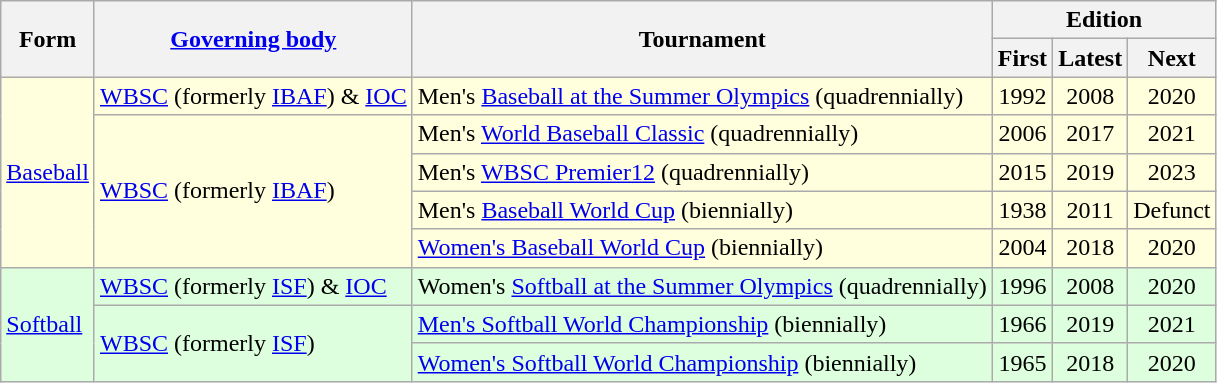<table class="wikitable">
<tr>
<th rowspan="2">Form</th>
<th rowspan="2"><a href='#'>Governing body</a></th>
<th rowspan="2">Tournament</th>
<th colspan="3">Edition</th>
</tr>
<tr>
<th>First</th>
<th>Latest</th>
<th>Next</th>
</tr>
<tr style="background: #ffd;">
<td rowspan="5"><a href='#'>Baseball</a></td>
<td><a href='#'>WBSC</a> (formerly <a href='#'>IBAF</a>) & <a href='#'>IOC</a></td>
<td>Men's <a href='#'>Baseball at the Summer Olympics</a> (quadrennially)</td>
<td style="text-align:center;">1992</td>
<td style="text-align:center;">2008</td>
<td style="text-align:center;">2020</td>
</tr>
<tr style="background: #ffd;">
<td rowspan="4"><a href='#'>WBSC</a> (formerly <a href='#'>IBAF</a>)</td>
<td>Men's <a href='#'>World Baseball Classic</a> (quadrennially)</td>
<td style="text-align:center;">2006</td>
<td style="text-align:center;">2017</td>
<td style="text-align:center;">2021</td>
</tr>
<tr style="background: #ffd;">
<td>Men's <a href='#'>WBSC Premier12</a> (quadrennially)</td>
<td style="text-align:center;">2015</td>
<td style="text-align:center;">2019</td>
<td style="text-align:center;">2023</td>
</tr>
<tr style="background: #ffd;">
<td>Men's <a href='#'>Baseball World Cup</a> (biennially)</td>
<td style="text-align:center;">1938</td>
<td style="text-align:center;">2011</td>
<td style="text-align:center;">Defunct</td>
</tr>
<tr style="background: #ffd;">
<td><a href='#'>Women's Baseball World Cup</a> (biennially)</td>
<td style="text-align:center;">2004</td>
<td style="text-align:center;">2018</td>
<td style="text-align:center;">2020</td>
</tr>
<tr style="background: #dfd;">
<td rowspan="3"><a href='#'>Softball</a></td>
<td><a href='#'>WBSC</a> (formerly <a href='#'>ISF</a>) & <a href='#'>IOC</a></td>
<td>Women's <a href='#'>Softball at the Summer Olympics</a> (quadrennially)</td>
<td style="text-align:center;">1996</td>
<td style="text-align:center;">2008</td>
<td style="text-align:center;">2020</td>
</tr>
<tr style="background: #dfd;">
<td rowspan="2"><a href='#'>WBSC</a> (formerly <a href='#'>ISF</a>)</td>
<td><a href='#'>Men's Softball World Championship</a> (biennially)</td>
<td style="text-align:center;">1966</td>
<td style="text-align:center;">2019</td>
<td style="text-align:center;">2021</td>
</tr>
<tr style="background: #dfd;">
<td><a href='#'>Women's Softball World Championship</a> (biennially)</td>
<td style="text-align:center;">1965</td>
<td style="text-align:center;">2018</td>
<td style="text-align:center;">2020</td>
</tr>
</table>
